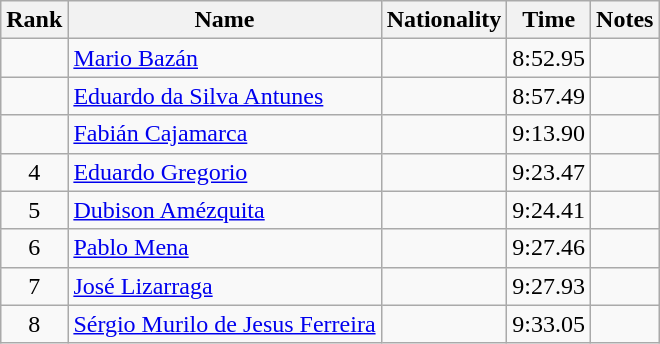<table class="wikitable sortable" style="text-align:center">
<tr>
<th>Rank</th>
<th>Name</th>
<th>Nationality</th>
<th>Time</th>
<th>Notes</th>
</tr>
<tr>
<td align=center></td>
<td align=left><a href='#'>Mario Bazán</a></td>
<td align=left></td>
<td>8:52.95</td>
<td></td>
</tr>
<tr>
<td align=center></td>
<td align=left><a href='#'>Eduardo da Silva Antunes</a></td>
<td align=left></td>
<td>8:57.49</td>
<td></td>
</tr>
<tr>
<td align=center></td>
<td align=left><a href='#'>Fabián Cajamarca</a></td>
<td align=left></td>
<td>9:13.90</td>
<td></td>
</tr>
<tr>
<td align=center>4</td>
<td align=left><a href='#'>Eduardo Gregorio</a></td>
<td align=left></td>
<td>9:23.47</td>
<td></td>
</tr>
<tr>
<td align=center>5</td>
<td align=left><a href='#'>Dubison Amézquita</a></td>
<td align=left></td>
<td>9:24.41</td>
<td></td>
</tr>
<tr>
<td align=center>6</td>
<td align=left><a href='#'>Pablo Mena</a></td>
<td align=left></td>
<td>9:27.46</td>
<td></td>
</tr>
<tr>
<td align=center>7</td>
<td align=left><a href='#'>José Lizarraga</a></td>
<td align=left></td>
<td>9:27.93</td>
<td></td>
</tr>
<tr>
<td align=center>8</td>
<td align=left><a href='#'>Sérgio Murilo de Jesus Ferreira</a></td>
<td align=left></td>
<td>9:33.05</td>
<td></td>
</tr>
</table>
